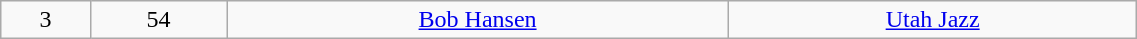<table class="wikitable" style="width:60%;">
<tr style="text-align:center;" bgcolor="">
<td>3</td>
<td>54</td>
<td><a href='#'>Bob Hansen</a></td>
<td><a href='#'>Utah Jazz</a></td>
</tr>
</table>
